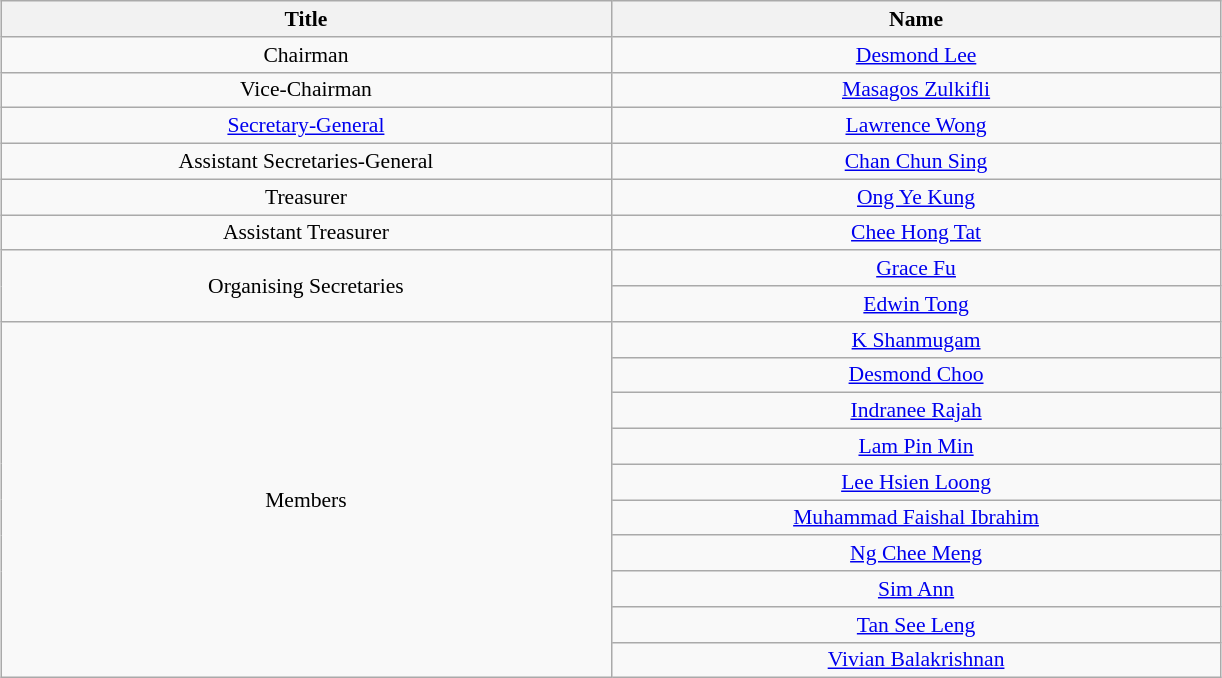<table class="wikitable" style="font-size:90%; margin:1em auto 1em auto; text-align:center;">
<tr>
<th width="400px">Title</th>
<th width="400px">Name</th>
</tr>
<tr>
<td>Chairman</td>
<td><a href='#'>Desmond Lee</a></td>
</tr>
<tr>
<td>Vice-Chairman</td>
<td><a href='#'>Masagos Zulkifli</a></td>
</tr>
<tr>
<td><a href='#'>Secretary-General</a></td>
<td><a href='#'>Lawrence Wong</a></td>
</tr>
<tr>
<td>Assistant Secretaries-General</td>
<td><a href='#'>Chan Chun Sing</a></td>
</tr>
<tr>
<td>Treasurer</td>
<td><a href='#'>Ong Ye Kung</a></td>
</tr>
<tr>
<td>Assistant Treasurer</td>
<td><a href='#'>Chee Hong Tat</a></td>
</tr>
<tr>
<td rowspan="2">Organising Secretaries</td>
<td><a href='#'>Grace Fu</a></td>
</tr>
<tr>
<td><a href='#'>Edwin Tong</a></td>
</tr>
<tr>
<td rowspan="10">Members</td>
<td><a href='#'>K Shanmugam</a></td>
</tr>
<tr>
<td><a href='#'>Desmond Choo</a></td>
</tr>
<tr>
<td><a href='#'>Indranee Rajah</a></td>
</tr>
<tr>
<td><a href='#'>Lam Pin Min</a></td>
</tr>
<tr>
<td><a href='#'>Lee Hsien Loong</a></td>
</tr>
<tr>
<td><a href='#'>Muhammad Faishal Ibrahim</a></td>
</tr>
<tr>
<td><a href='#'>Ng Chee Meng</a></td>
</tr>
<tr>
<td><a href='#'>Sim Ann</a></td>
</tr>
<tr>
<td><a href='#'>Tan See Leng</a></td>
</tr>
<tr>
<td><a href='#'>Vivian Balakrishnan</a></td>
</tr>
</table>
